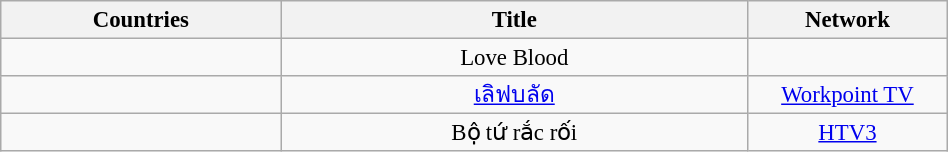<table class="wikitable" style="text-align:center; font-size:95%; line-height:18px; width:50%;">
<tr>
<th width="15%">Countries</th>
<th width="25%">Title</th>
<th width="10%">Network</th>
</tr>
<tr>
<td align="left"><strong></strong></td>
<td>Love Blood</td>
<td></td>
</tr>
<tr>
<td align="left"><strong></strong></td>
<td><a href='#'>เลิฟบลัด</a></td>
<td><a href='#'>Workpoint TV</a></td>
</tr>
<tr>
<td align="left"><strong></strong></td>
<td>Bộ tứ rắc rối</td>
<td><a href='#'>HTV3</a></td>
</tr>
</table>
